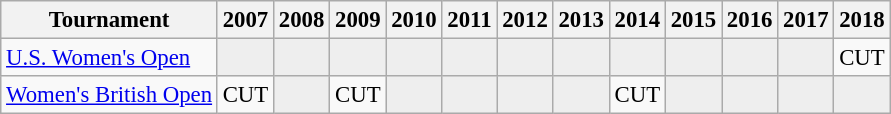<table class="wikitable" style="font-size:95%;text-align:center;">
<tr>
<th>Tournament</th>
<th>2007</th>
<th>2008</th>
<th>2009</th>
<th>2010</th>
<th>2011</th>
<th>2012</th>
<th>2013</th>
<th>2014</th>
<th>2015</th>
<th>2016</th>
<th>2017</th>
<th>2018</th>
</tr>
<tr>
<td align=left><a href='#'>U.S. Women's Open</a></td>
<td style="background:#eeeeee;"></td>
<td style="background:#eeeeee;"></td>
<td style="background:#eeeeee;"></td>
<td style="background:#eeeeee;"></td>
<td style="background:#eeeeee;"></td>
<td style="background:#eeeeee;"></td>
<td style="background:#eeeeee;"></td>
<td style="background:#eeeeee;"></td>
<td style="background:#eeeeee;"></td>
<td style="background:#eeeeee;"></td>
<td style="background:#eeeeee;"></td>
<td>CUT</td>
</tr>
<tr>
<td align=left><a href='#'>Women's British Open</a></td>
<td>CUT</td>
<td style="background:#eeeeee;"></td>
<td>CUT</td>
<td style="background:#eeeeee;"></td>
<td style="background:#eeeeee;"></td>
<td style="background:#eeeeee;"></td>
<td style="background:#eeeeee;"></td>
<td>CUT</td>
<td style="background:#eeeeee;"></td>
<td style="background:#eeeeee;"></td>
<td style="background:#eeeeee;"></td>
<td style="background:#eeeeee;"></td>
</tr>
</table>
